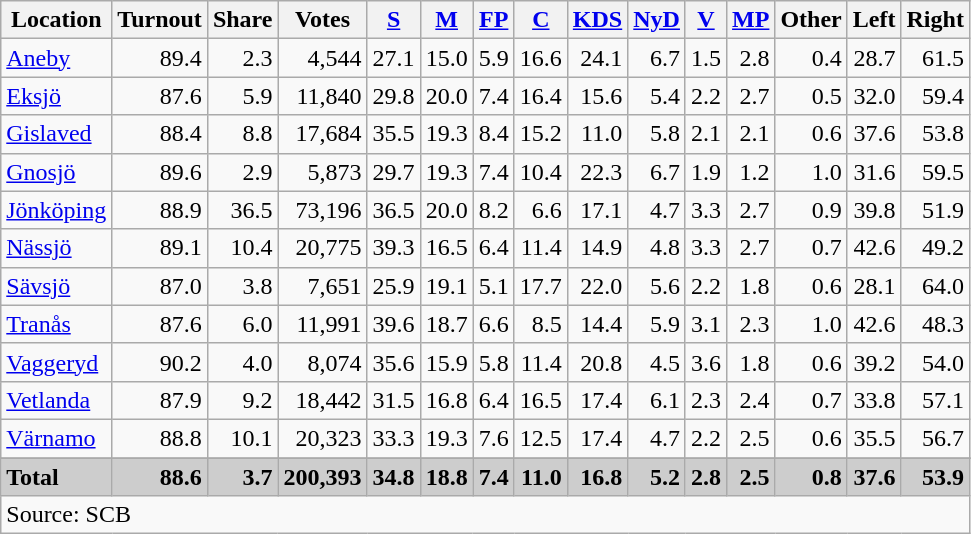<table class="wikitable sortable" style=text-align:right>
<tr>
<th>Location</th>
<th>Turnout</th>
<th>Share</th>
<th>Votes</th>
<th><a href='#'>S</a></th>
<th><a href='#'>M</a></th>
<th><a href='#'>FP</a></th>
<th><a href='#'>C</a></th>
<th><a href='#'>KDS</a></th>
<th><a href='#'>NyD</a></th>
<th><a href='#'>V</a></th>
<th><a href='#'>MP</a></th>
<th>Other</th>
<th>Left</th>
<th>Right</th>
</tr>
<tr>
<td align=left><a href='#'>Aneby</a></td>
<td>89.4</td>
<td>2.3</td>
<td>4,544</td>
<td>27.1</td>
<td>15.0</td>
<td>5.9</td>
<td>16.6</td>
<td>24.1</td>
<td>6.7</td>
<td>1.5</td>
<td>2.8</td>
<td>0.4</td>
<td>28.7</td>
<td>61.5</td>
</tr>
<tr>
<td align=left><a href='#'>Eksjö</a></td>
<td>87.6</td>
<td>5.9</td>
<td>11,840</td>
<td>29.8</td>
<td>20.0</td>
<td>7.4</td>
<td>16.4</td>
<td>15.6</td>
<td>5.4</td>
<td>2.2</td>
<td>2.7</td>
<td>0.5</td>
<td>32.0</td>
<td>59.4</td>
</tr>
<tr>
<td align=left><a href='#'>Gislaved</a></td>
<td>88.4</td>
<td>8.8</td>
<td>17,684</td>
<td>35.5</td>
<td>19.3</td>
<td>8.4</td>
<td>15.2</td>
<td>11.0</td>
<td>5.8</td>
<td>2.1</td>
<td>2.1</td>
<td>0.6</td>
<td>37.6</td>
<td>53.8</td>
</tr>
<tr>
<td align=left><a href='#'>Gnosjö</a></td>
<td>89.6</td>
<td>2.9</td>
<td>5,873</td>
<td>29.7</td>
<td>19.3</td>
<td>7.4</td>
<td>10.4</td>
<td>22.3</td>
<td>6.7</td>
<td>1.9</td>
<td>1.2</td>
<td>1.0</td>
<td>31.6</td>
<td>59.5</td>
</tr>
<tr>
<td align=left><a href='#'>Jönköping</a></td>
<td>88.9</td>
<td>36.5</td>
<td>73,196</td>
<td>36.5</td>
<td>20.0</td>
<td>8.2</td>
<td>6.6</td>
<td>17.1</td>
<td>4.7</td>
<td>3.3</td>
<td>2.7</td>
<td>0.9</td>
<td>39.8</td>
<td>51.9</td>
</tr>
<tr>
<td align=left><a href='#'>Nässjö</a></td>
<td>89.1</td>
<td>10.4</td>
<td>20,775</td>
<td>39.3</td>
<td>16.5</td>
<td>6.4</td>
<td>11.4</td>
<td>14.9</td>
<td>4.8</td>
<td>3.3</td>
<td>2.7</td>
<td>0.7</td>
<td>42.6</td>
<td>49.2</td>
</tr>
<tr>
<td align=left><a href='#'>Sävsjö</a></td>
<td>87.0</td>
<td>3.8</td>
<td>7,651</td>
<td>25.9</td>
<td>19.1</td>
<td>5.1</td>
<td>17.7</td>
<td>22.0</td>
<td>5.6</td>
<td>2.2</td>
<td>1.8</td>
<td>0.6</td>
<td>28.1</td>
<td>64.0</td>
</tr>
<tr>
<td align=left><a href='#'>Tranås</a></td>
<td>87.6</td>
<td>6.0</td>
<td>11,991</td>
<td>39.6</td>
<td>18.7</td>
<td>6.6</td>
<td>8.5</td>
<td>14.4</td>
<td>5.9</td>
<td>3.1</td>
<td>2.3</td>
<td>1.0</td>
<td>42.6</td>
<td>48.3</td>
</tr>
<tr>
<td align=left><a href='#'>Vaggeryd</a></td>
<td>90.2</td>
<td>4.0</td>
<td>8,074</td>
<td>35.6</td>
<td>15.9</td>
<td>5.8</td>
<td>11.4</td>
<td>20.8</td>
<td>4.5</td>
<td>3.6</td>
<td>1.8</td>
<td>0.6</td>
<td>39.2</td>
<td>54.0</td>
</tr>
<tr>
<td align=left><a href='#'>Vetlanda</a></td>
<td>87.9</td>
<td>9.2</td>
<td>18,442</td>
<td>31.5</td>
<td>16.8</td>
<td>6.4</td>
<td>16.5</td>
<td>17.4</td>
<td>6.1</td>
<td>2.3</td>
<td>2.4</td>
<td>0.7</td>
<td>33.8</td>
<td>57.1</td>
</tr>
<tr>
<td align=left><a href='#'>Värnamo</a></td>
<td>88.8</td>
<td>10.1</td>
<td>20,323</td>
<td>33.3</td>
<td>19.3</td>
<td>7.6</td>
<td>12.5</td>
<td>17.4</td>
<td>4.7</td>
<td>2.2</td>
<td>2.5</td>
<td>0.6</td>
<td>35.5</td>
<td>56.7</td>
</tr>
<tr>
</tr>
<tr style="background:#CDCDCD;">
<td align=left><strong>Total</strong></td>
<td><strong>88.6</strong></td>
<td><strong>3.7</strong></td>
<td><strong>200,393</strong></td>
<td><strong>34.8</strong></td>
<td><strong>18.8</strong></td>
<td><strong>7.4</strong></td>
<td><strong>11.0</strong></td>
<td><strong>16.8</strong></td>
<td><strong>5.2</strong></td>
<td><strong>2.8</strong></td>
<td><strong>2.5</strong></td>
<td><strong>0.8</strong></td>
<td><strong>37.6</strong></td>
<td><strong>53.9</strong></td>
</tr>
<tr>
<td align=left colspan=15>Source: SCB </td>
</tr>
</table>
